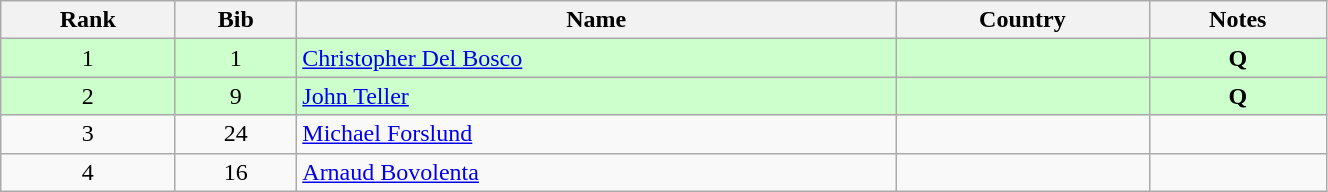<table class="wikitable" style="text-align:center;" width=70%>
<tr>
<th>Rank</th>
<th>Bib</th>
<th>Name</th>
<th>Country</th>
<th>Notes</th>
</tr>
<tr bgcolor="#ccffcc">
<td>1</td>
<td>1</td>
<td align=left><a href='#'>Christopher Del Bosco</a></td>
<td align=left></td>
<td><strong>Q</strong></td>
</tr>
<tr bgcolor="#ccffcc">
<td>2</td>
<td>9</td>
<td align=left><a href='#'>John Teller</a></td>
<td align=left></td>
<td><strong>Q</strong></td>
</tr>
<tr>
<td>3</td>
<td>24</td>
<td align=left><a href='#'>Michael Forslund</a></td>
<td align=left></td>
<td></td>
</tr>
<tr>
<td>4</td>
<td>16</td>
<td align=left><a href='#'>Arnaud Bovolenta</a></td>
<td align=left></td>
<td></td>
</tr>
</table>
